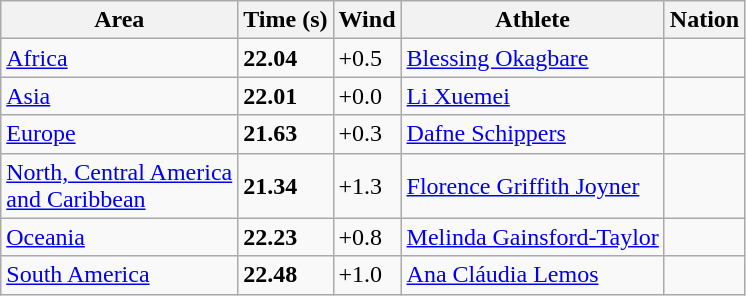<table class="wikitable">
<tr>
<th>Area</th>
<th>Time (s)</th>
<th>Wind</th>
<th>Athlete</th>
<th>Nation</th>
</tr>
<tr>
<td><a href='#'>Africa</a> </td>
<td><strong>22.04</strong></td>
<td>+0.5</td>
<td><a href='#'>Blessing Okagbare</a></td>
<td></td>
</tr>
<tr>
<td><a href='#'>Asia</a> </td>
<td><strong>22.01</strong></td>
<td>+0.0</td>
<td><a href='#'>Li Xuemei</a></td>
<td></td>
</tr>
<tr>
<td><a href='#'>Europe</a> </td>
<td><strong>21.63</strong></td>
<td>+0.3</td>
<td><a href='#'>Dafne Schippers</a></td>
<td></td>
</tr>
<tr>
<td><a href='#'>North, Central America<br> and Caribbean</a> </td>
<td><strong>21.34</strong> </td>
<td>+1.3</td>
<td><a href='#'>Florence Griffith Joyner</a></td>
<td></td>
</tr>
<tr>
<td><a href='#'>Oceania</a> </td>
<td><strong>22.23</strong></td>
<td>+0.8</td>
<td><a href='#'>Melinda Gainsford-Taylor</a></td>
<td></td>
</tr>
<tr>
<td><a href='#'>South America</a> </td>
<td><strong>22.48</strong></td>
<td>+1.0</td>
<td><a href='#'>Ana Cláudia Lemos</a></td>
<td></td>
</tr>
</table>
